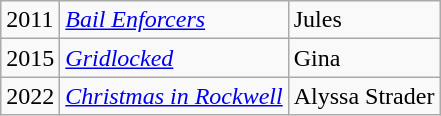<table class="wikitable sortable">
<tr>
<td>2011</td>
<td><em><a href='#'>Bail Enforcers</a></em></td>
<td>Jules</td>
</tr>
<tr>
<td>2015</td>
<td><em><a href='#'>Gridlocked</a></em></td>
<td>Gina</td>
</tr>
<tr>
<td>2022</td>
<td><em><a href='#'>Christmas in Rockwell</a></em></td>
<td>Alyssa Strader</td>
</tr>
</table>
